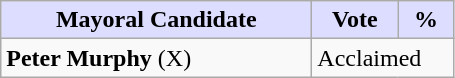<table class="wikitable">
<tr>
<th style="background:#ddf; width:200px;">Mayoral Candidate</th>
<th style="background:#ddf; width:50px;">Vote</th>
<th style="background:#ddf; width:30px;">%</th>
</tr>
<tr>
<td><strong>Peter Murphy</strong> (X)</td>
<td colspan="2">Acclaimed</td>
</tr>
</table>
